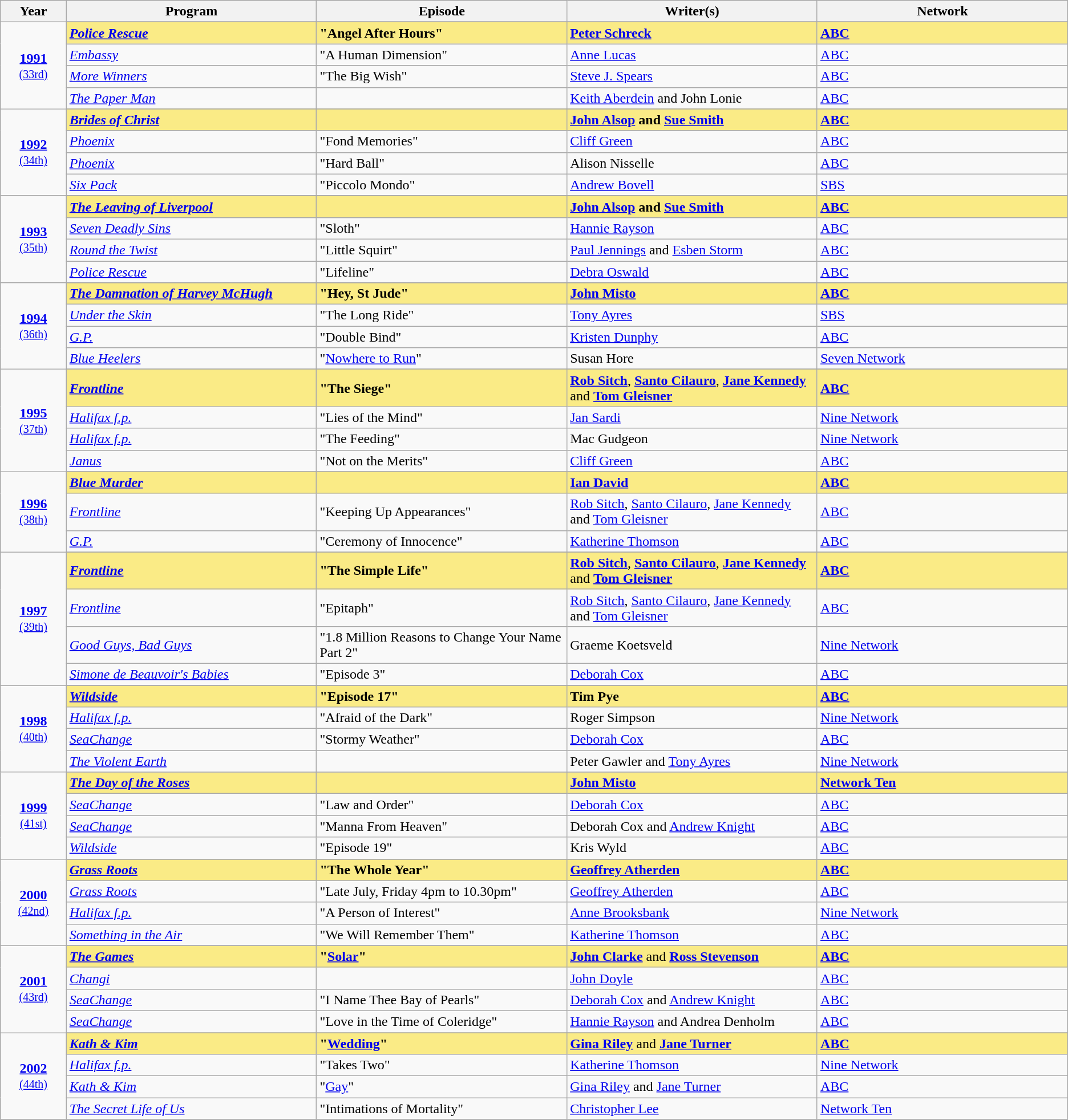<table class="sortable wikitable">
<tr>
<th width="5%">Year</th>
<th width="19%">Program</th>
<th width="19%">Episode</th>
<th width="19%">Writer(s)</th>
<th width="19%">Network</th>
</tr>
<tr>
<td rowspan="5" align="center"><strong><a href='#'>1991</a></strong><br><small><a href='#'>(33rd)</a></small></td>
</tr>
<tr style="background:#FAEB86">
<td><strong><em><a href='#'>Police Rescue</a></em></strong></td>
<td><strong>"Angel After Hours"</strong></td>
<td><strong><a href='#'>Peter Schreck</a></strong></td>
<td><strong><a href='#'>ABC</a></strong></td>
</tr>
<tr>
<td><em><a href='#'>Embassy</a></em></td>
<td>"A Human Dimension"</td>
<td><a href='#'>Anne Lucas</a></td>
<td><a href='#'>ABC</a></td>
</tr>
<tr>
<td><em><a href='#'>More Winners</a></em></td>
<td>"The Big Wish"</td>
<td><a href='#'>Steve J. Spears</a></td>
<td><a href='#'>ABC</a></td>
</tr>
<tr>
<td><em><a href='#'>The Paper Man</a></em></td>
<td></td>
<td><a href='#'>Keith Aberdein</a> and John Lonie</td>
<td><a href='#'>ABC</a></td>
</tr>
<tr>
<td rowspan="5" align="center"><strong><a href='#'>1992</a></strong><br><small><a href='#'>(34th)</a></small></td>
</tr>
<tr style="background:#FAEB86">
<td><strong><em><a href='#'>Brides of Christ</a></em></strong></td>
<td></td>
<td><strong><a href='#'>John Alsop</a> and <a href='#'>Sue Smith</a></strong></td>
<td><strong><a href='#'>ABC</a></strong></td>
</tr>
<tr>
<td><em><a href='#'>Phoenix</a></em></td>
<td>"Fond Memories"</td>
<td><a href='#'>Cliff Green</a></td>
<td><a href='#'>ABC</a></td>
</tr>
<tr>
<td><em><a href='#'>Phoenix</a></em></td>
<td>"Hard Ball"</td>
<td>Alison Nisselle</td>
<td><a href='#'>ABC</a></td>
</tr>
<tr>
<td><em><a href='#'>Six Pack</a></em></td>
<td>"Piccolo Mondo"</td>
<td><a href='#'>Andrew Bovell</a></td>
<td><a href='#'>SBS</a></td>
</tr>
<tr>
<td rowspan="5" align="center"><strong><a href='#'>1993</a></strong><br><small><a href='#'>(35th)</a></small></td>
</tr>
<tr style="background:#FAEB86">
<td><strong><em><a href='#'>The Leaving of Liverpool</a></em></strong></td>
<td></td>
<td><strong><a href='#'>John Alsop</a> and <a href='#'>Sue Smith</a></strong></td>
<td><strong><a href='#'>ABC</a></strong></td>
</tr>
<tr>
<td><em><a href='#'>Seven Deadly Sins</a></em></td>
<td>"Sloth"</td>
<td><a href='#'>Hannie Rayson</a></td>
<td><a href='#'>ABC</a></td>
</tr>
<tr>
<td><em><a href='#'>Round the Twist</a></em></td>
<td>"Little Squirt"</td>
<td><a href='#'>Paul Jennings</a> and <a href='#'>Esben Storm</a></td>
<td><a href='#'>ABC</a></td>
</tr>
<tr>
<td><em><a href='#'>Police Rescue</a></em></td>
<td>"Lifeline"</td>
<td><a href='#'>Debra Oswald</a></td>
<td><a href='#'>ABC</a></td>
</tr>
<tr>
<td rowspan="5" align="center"><strong><a href='#'>1994</a></strong><br><small><a href='#'>(36th)</a></small></td>
</tr>
<tr style="background:#FAEB86">
<td><strong><em><a href='#'>The Damnation of Harvey McHugh</a></em></strong></td>
<td><strong>"Hey, St Jude"</strong></td>
<td><strong><a href='#'>John Misto</a></strong></td>
<td><strong><a href='#'>ABC</a></strong></td>
</tr>
<tr>
<td><em><a href='#'>Under the Skin</a></em></td>
<td>"The Long Ride"</td>
<td><a href='#'>Tony Ayres</a></td>
<td><a href='#'>SBS</a></td>
</tr>
<tr>
<td><em><a href='#'>G.P.</a></em></td>
<td>"Double Bind"</td>
<td><a href='#'>Kristen Dunphy</a></td>
<td><a href='#'>ABC</a></td>
</tr>
<tr>
<td><em><a href='#'>Blue Heelers</a></em></td>
<td>"<a href='#'>Nowhere to Run</a>"</td>
<td>Susan Hore</td>
<td><a href='#'>Seven Network</a></td>
</tr>
<tr>
<td rowspan="5" align="center"><strong><a href='#'>1995</a></strong><br><small><a href='#'>(37th)</a></small></td>
</tr>
<tr style="background:#FAEB86">
<td><strong><em><a href='#'>Frontline</a></em></strong></td>
<td><strong>"The Siege"</strong></td>
<td><strong><a href='#'>Rob Sitch</a></strong>, <strong><a href='#'>Santo Cilauro</a></strong>, <strong><a href='#'>Jane Kennedy</a></strong> and <strong><a href='#'>Tom Gleisner</a></strong></td>
<td><strong><a href='#'>ABC</a></strong></td>
</tr>
<tr>
<td><em><a href='#'>Halifax f.p.</a></em></td>
<td>"Lies of the Mind"</td>
<td><a href='#'>Jan Sardi</a></td>
<td><a href='#'>Nine Network</a></td>
</tr>
<tr>
<td><em><a href='#'>Halifax f.p.</a></em></td>
<td>"The Feeding"</td>
<td>Mac Gudgeon</td>
<td><a href='#'>Nine Network</a></td>
</tr>
<tr>
<td><em><a href='#'>Janus</a></em></td>
<td>"Not on the Merits"</td>
<td><a href='#'>Cliff Green</a></td>
<td><a href='#'>ABC</a></td>
</tr>
<tr>
<td rowspan="4" align="center"><strong><a href='#'>1996</a></strong><br><small><a href='#'>(38th)</a></small></td>
</tr>
<tr style="background:#FAEB86">
<td><strong><em><a href='#'>Blue Murder</a></em></strong></td>
<td></td>
<td><strong><a href='#'>Ian David</a></strong></td>
<td><strong><a href='#'>ABC</a></strong></td>
</tr>
<tr>
<td><em><a href='#'>Frontline</a></em></td>
<td>"Keeping Up Appearances"</td>
<td><a href='#'>Rob Sitch</a>, <a href='#'>Santo Cilauro</a>, <a href='#'>Jane Kennedy</a> and <a href='#'>Tom Gleisner</a></td>
<td><a href='#'>ABC</a></td>
</tr>
<tr>
<td><em><a href='#'>G.P.</a></em></td>
<td>"Ceremony of Innocence"</td>
<td><a href='#'>Katherine Thomson</a></td>
<td><a href='#'>ABC</a></td>
</tr>
<tr>
<td rowspan="5" align="center"><strong><a href='#'>1997</a></strong><br><small><a href='#'>(39th)</a></small></td>
</tr>
<tr style="background:#FAEB86">
<td><strong><em><a href='#'>Frontline</a></em></strong></td>
<td><strong>"The Simple Life"</strong></td>
<td><strong><a href='#'>Rob Sitch</a></strong>, <strong><a href='#'>Santo Cilauro</a></strong>, <strong><a href='#'>Jane Kennedy</a></strong> and <strong><a href='#'>Tom Gleisner</a></strong></td>
<td><strong><a href='#'>ABC</a></strong></td>
</tr>
<tr>
<td><em><a href='#'>Frontline</a></em></td>
<td>"Epitaph"</td>
<td><a href='#'>Rob Sitch</a>, <a href='#'>Santo Cilauro</a>, <a href='#'>Jane Kennedy</a> and <a href='#'>Tom Gleisner</a></td>
<td><a href='#'>ABC</a></td>
</tr>
<tr>
<td><em><a href='#'>Good Guys, Bad Guys</a></em></td>
<td>"1.8 Million Reasons to Change Your Name Part 2"</td>
<td>Graeme Koetsveld</td>
<td><a href='#'>Nine Network</a></td>
</tr>
<tr>
<td><em><a href='#'>Simone de Beauvoir's Babies</a></em></td>
<td>"Episode 3"</td>
<td><a href='#'>Deborah Cox</a></td>
<td><a href='#'>ABC</a></td>
</tr>
<tr>
<td rowspan="5" align="center"><strong><a href='#'>1998</a></strong><br><small><a href='#'>(40th)</a></small></td>
</tr>
<tr style="background:#FAEB86">
<td><strong><em><a href='#'>Wildside</a></em></strong></td>
<td><strong>"Episode 17"</strong></td>
<td><strong>Tim Pye</strong></td>
<td><strong><a href='#'>ABC</a></strong></td>
</tr>
<tr>
<td><em><a href='#'>Halifax f.p.</a></em></td>
<td>"Afraid of the Dark"</td>
<td>Roger Simpson</td>
<td><a href='#'>Nine Network</a></td>
</tr>
<tr>
<td><em><a href='#'>SeaChange</a></em></td>
<td>"Stormy Weather"</td>
<td><a href='#'>Deborah Cox</a></td>
<td><a href='#'>ABC</a></td>
</tr>
<tr>
<td><em><a href='#'>The Violent Earth</a></em></td>
<td></td>
<td>Peter Gawler and <a href='#'>Tony Ayres</a></td>
<td><a href='#'>Nine Network</a></td>
</tr>
<tr>
<td rowspan="5" align="center"><strong><a href='#'>1999</a></strong><br><small><a href='#'>(41st)</a></small></td>
</tr>
<tr style="background:#FAEB86">
<td><strong><em><a href='#'>The Day of the Roses</a></em></strong></td>
<td></td>
<td><strong><a href='#'>John Misto</a></strong></td>
<td><strong><a href='#'>Network Ten</a></strong></td>
</tr>
<tr>
<td><em><a href='#'>SeaChange</a></em></td>
<td>"Law and Order"</td>
<td><a href='#'>Deborah Cox</a></td>
<td><a href='#'>ABC</a></td>
</tr>
<tr>
<td><em><a href='#'>SeaChange</a></em></td>
<td>"Manna From Heaven"</td>
<td>Deborah Cox and <a href='#'>Andrew Knight</a></td>
<td><a href='#'>ABC</a></td>
</tr>
<tr>
<td><em><a href='#'>Wildside</a></em></td>
<td>"Episode 19"</td>
<td>Kris Wyld</td>
<td><a href='#'>ABC</a></td>
</tr>
<tr>
<td rowspan="5" align="center"><strong><a href='#'>2000</a></strong><br><small><a href='#'>(42nd)</a></small></td>
</tr>
<tr style="background:#FAEB86">
<td><strong><em><a href='#'>Grass Roots</a></em></strong></td>
<td><strong>"The Whole Year"</strong></td>
<td><strong><a href='#'>Geoffrey Atherden</a></strong></td>
<td><strong><a href='#'>ABC</a></strong></td>
</tr>
<tr>
<td><em><a href='#'>Grass Roots</a></em></td>
<td>"Late July, Friday 4pm to 10.30pm"</td>
<td><a href='#'>Geoffrey Atherden</a></td>
<td><a href='#'>ABC</a></td>
</tr>
<tr>
<td><em><a href='#'>Halifax f.p.</a></em></td>
<td>"A Person of Interest"</td>
<td><a href='#'>Anne Brooksbank</a></td>
<td><a href='#'>Nine Network</a></td>
</tr>
<tr>
<td><em><a href='#'>Something in the Air</a></em></td>
<td>"We Will Remember Them"</td>
<td><a href='#'>Katherine Thomson</a></td>
<td><a href='#'>ABC</a></td>
</tr>
<tr>
<td rowspan="5" align="center"><strong><a href='#'>2001</a></strong><br><small><a href='#'>(43rd)</a></small></td>
</tr>
<tr style="background:#FAEB86">
<td><strong><em><a href='#'>The Games</a></em></strong></td>
<td><strong>"<a href='#'>Solar</a>"</strong></td>
<td><strong><a href='#'>John Clarke</a></strong> and <strong><a href='#'>Ross Stevenson</a></strong></td>
<td><strong><a href='#'>ABC</a></strong></td>
</tr>
<tr>
<td><em><a href='#'>Changi</a></em></td>
<td></td>
<td><a href='#'>John Doyle</a></td>
<td><a href='#'>ABC</a></td>
</tr>
<tr>
<td><em><a href='#'>SeaChange</a></em></td>
<td>"I Name Thee Bay of Pearls"</td>
<td><a href='#'>Deborah Cox</a> and <a href='#'>Andrew Knight</a></td>
<td><a href='#'>ABC</a></td>
</tr>
<tr>
<td><em><a href='#'>SeaChange</a></em></td>
<td>"Love in the Time of Coleridge"</td>
<td><a href='#'>Hannie Rayson</a> and Andrea Denholm</td>
<td><a href='#'>ABC</a></td>
</tr>
<tr>
<td rowspan="5" align="center"><strong><a href='#'>2002</a></strong><br><small><a href='#'>(44th)</a></small></td>
</tr>
<tr style="background:#FAEB86">
<td><strong><em><a href='#'>Kath & Kim</a></em></strong></td>
<td><strong>"<a href='#'>Wedding</a>"</strong></td>
<td><strong><a href='#'>Gina Riley</a></strong> and <strong><a href='#'>Jane Turner</a></strong></td>
<td><strong><a href='#'>ABC</a></strong></td>
</tr>
<tr>
<td><em><a href='#'>Halifax f.p.</a></em></td>
<td>"Takes Two"</td>
<td><a href='#'>Katherine Thomson</a></td>
<td><a href='#'>Nine Network</a></td>
</tr>
<tr>
<td><em><a href='#'>Kath & Kim</a></em></td>
<td>"<a href='#'>Gay</a>"</td>
<td><a href='#'>Gina Riley</a> and <a href='#'>Jane Turner</a></td>
<td><a href='#'>ABC</a></td>
</tr>
<tr>
<td><em><a href='#'>The Secret Life of Us</a></em></td>
<td>"Intimations of Mortality"</td>
<td><a href='#'>Christopher Lee</a></td>
<td><a href='#'>Network Ten</a></td>
</tr>
<tr>
</tr>
</table>
